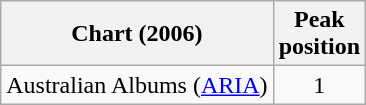<table class="wikitable sortable">
<tr>
<th>Chart (2006)</th>
<th>Peak<br>position</th>
</tr>
<tr>
<td>Australian Albums (<a href='#'>ARIA</a>)</td>
<td style="text-align:center;">1</td>
</tr>
</table>
